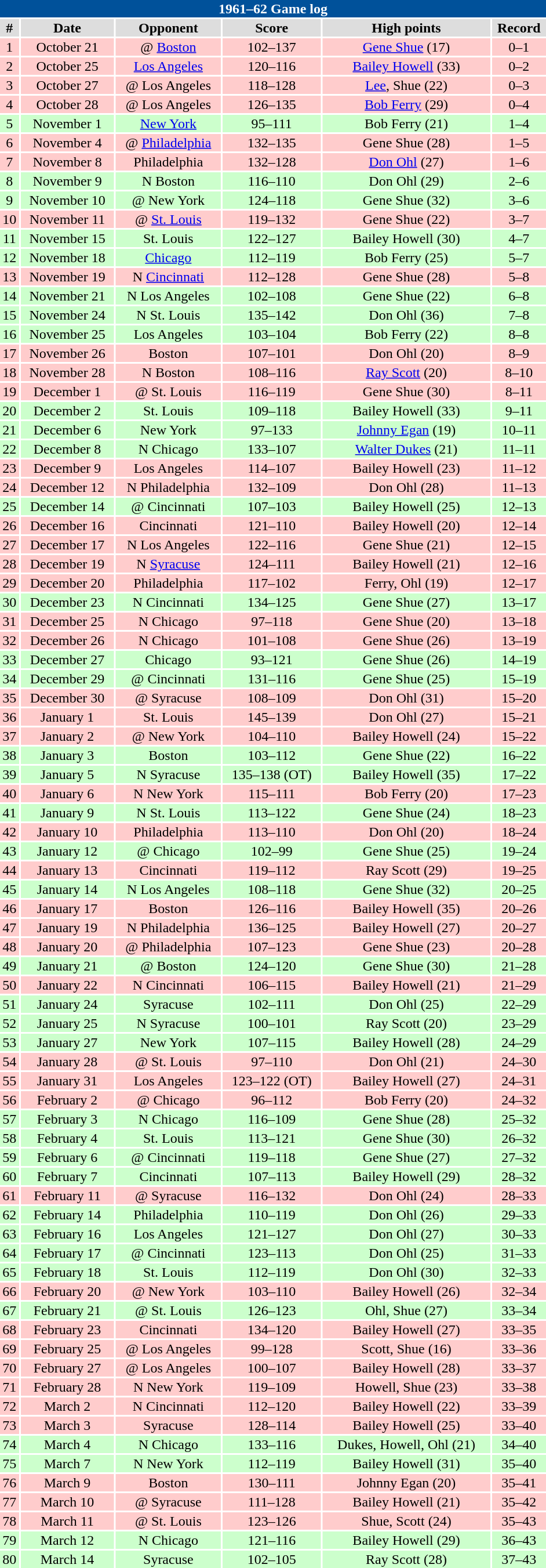<table class="toccolours collapsible" width=50% style="clear:both; margin:1.5em auto; text-align:center">
<tr>
<th colspan=11 style="background:#00519a; color:white;">1961–62 Game log</th>
</tr>
<tr align="center" bgcolor="#dddddd">
<td><strong>#</strong></td>
<td><strong>Date</strong></td>
<td><strong>Opponent</strong></td>
<td><strong>Score</strong></td>
<td><strong>High points</strong></td>
<td><strong>Record</strong></td>
</tr>
<tr align="center" bgcolor="ffcccc">
<td>1</td>
<td>October 21</td>
<td>@ <a href='#'>Boston</a></td>
<td>102–137</td>
<td><a href='#'>Gene Shue</a> (17)</td>
<td>0–1</td>
</tr>
<tr align="center" bgcolor="ffcccc">
<td>2</td>
<td>October 25</td>
<td><a href='#'>Los Angeles</a></td>
<td>120–116</td>
<td><a href='#'>Bailey Howell</a> (33)</td>
<td>0–2</td>
</tr>
<tr align="center" bgcolor="ffcccc">
<td>3</td>
<td>October 27</td>
<td>@ Los Angeles</td>
<td>118–128</td>
<td><a href='#'>Lee</a>, Shue (22)</td>
<td>0–3</td>
</tr>
<tr align="center" bgcolor="ffcccc">
<td>4</td>
<td>October 28</td>
<td>@ Los Angeles</td>
<td>126–135</td>
<td><a href='#'>Bob Ferry</a> (29)</td>
<td>0–4</td>
</tr>
<tr align="center" bgcolor="ccffcc">
<td>5</td>
<td>November 1</td>
<td><a href='#'>New York</a></td>
<td>95–111</td>
<td>Bob Ferry (21)</td>
<td>1–4</td>
</tr>
<tr align="center" bgcolor="ffcccc">
<td>6</td>
<td>November 4</td>
<td>@ <a href='#'>Philadelphia</a></td>
<td>132–135</td>
<td>Gene Shue (28)</td>
<td>1–5</td>
</tr>
<tr align="center" bgcolor="ffcccc">
<td>7</td>
<td>November 8</td>
<td>Philadelphia</td>
<td>132–128</td>
<td><a href='#'>Don Ohl</a> (27)</td>
<td>1–6</td>
</tr>
<tr align="center" bgcolor="ccffcc">
<td>8</td>
<td>November 9</td>
<td>N Boston</td>
<td>116–110</td>
<td>Don Ohl (29)</td>
<td>2–6</td>
</tr>
<tr align="center" bgcolor="ccffcc">
<td>9</td>
<td>November 10</td>
<td>@ New York</td>
<td>124–118</td>
<td>Gene Shue (32)</td>
<td>3–6</td>
</tr>
<tr align="center" bgcolor="ffcccc">
<td>10</td>
<td>November 11</td>
<td>@ <a href='#'>St. Louis</a></td>
<td>119–132</td>
<td>Gene Shue (22)</td>
<td>3–7</td>
</tr>
<tr align="center" bgcolor="ccffcc">
<td>11</td>
<td>November 15</td>
<td>St. Louis</td>
<td>122–127</td>
<td>Bailey Howell (30)</td>
<td>4–7</td>
</tr>
<tr align="center" bgcolor="ccffcc">
<td>12</td>
<td>November 18</td>
<td><a href='#'>Chicago</a></td>
<td>112–119</td>
<td>Bob Ferry (25)</td>
<td>5–7</td>
</tr>
<tr align="center" bgcolor="ffcccc">
<td>13</td>
<td>November 19</td>
<td>N <a href='#'>Cincinnati</a></td>
<td>112–128</td>
<td>Gene Shue (28)</td>
<td>5–8</td>
</tr>
<tr align="center" bgcolor="ccffcc">
<td>14</td>
<td>November 21</td>
<td>N Los Angeles</td>
<td>102–108</td>
<td>Gene Shue (22)</td>
<td>6–8</td>
</tr>
<tr align="center" bgcolor="ccffcc">
<td>15</td>
<td>November 24</td>
<td>N St. Louis</td>
<td>135–142</td>
<td>Don Ohl (36)</td>
<td>7–8</td>
</tr>
<tr align="center" bgcolor="ccffcc">
<td>16</td>
<td>November 25</td>
<td>Los Angeles</td>
<td>103–104</td>
<td>Bob Ferry (22)</td>
<td>8–8</td>
</tr>
<tr align="center" bgcolor="ffcccc">
<td>17</td>
<td>November 26</td>
<td>Boston</td>
<td>107–101</td>
<td>Don Ohl (20)</td>
<td>8–9</td>
</tr>
<tr align="center" bgcolor="ffcccc">
<td>18</td>
<td>November 28</td>
<td>N Boston</td>
<td>108–116</td>
<td><a href='#'>Ray Scott</a> (20)</td>
<td>8–10</td>
</tr>
<tr align="center" bgcolor="ffcccc">
<td>19</td>
<td>December 1</td>
<td>@ St. Louis</td>
<td>116–119</td>
<td>Gene Shue (30)</td>
<td>8–11</td>
</tr>
<tr align="center" bgcolor="ccffcc">
<td>20</td>
<td>December 2</td>
<td>St. Louis</td>
<td>109–118</td>
<td>Bailey Howell (33)</td>
<td>9–11</td>
</tr>
<tr align="center" bgcolor="ccffcc">
<td>21</td>
<td>December 6</td>
<td>New York</td>
<td>97–133</td>
<td><a href='#'>Johnny Egan</a> (19)</td>
<td>10–11</td>
</tr>
<tr align="center" bgcolor="ccffcc">
<td>22</td>
<td>December 8</td>
<td>N Chicago</td>
<td>133–107</td>
<td><a href='#'>Walter Dukes</a> (21)</td>
<td>11–11</td>
</tr>
<tr align="center" bgcolor="ffcccc">
<td>23</td>
<td>December 9</td>
<td>Los Angeles</td>
<td>114–107</td>
<td>Bailey Howell (23)</td>
<td>11–12</td>
</tr>
<tr align="center" bgcolor="ffcccc">
<td>24</td>
<td>December 12</td>
<td>N Philadelphia</td>
<td>132–109</td>
<td>Don Ohl (28)</td>
<td>11–13</td>
</tr>
<tr align="center" bgcolor="ccffcc">
<td>25</td>
<td>December 14</td>
<td>@ Cincinnati</td>
<td>107–103</td>
<td>Bailey Howell (25)</td>
<td>12–13</td>
</tr>
<tr align="center" bgcolor="ffcccc">
<td>26</td>
<td>December 16</td>
<td>Cincinnati</td>
<td>121–110</td>
<td>Bailey Howell (20)</td>
<td>12–14</td>
</tr>
<tr align="center" bgcolor="ffcccc">
<td>27</td>
<td>December 17</td>
<td>N Los Angeles</td>
<td>122–116</td>
<td>Gene Shue (21)</td>
<td>12–15</td>
</tr>
<tr align="center" bgcolor="ffcccc">
<td>28</td>
<td>December 19</td>
<td>N <a href='#'>Syracuse</a></td>
<td>124–111</td>
<td>Bailey Howell (21)</td>
<td>12–16</td>
</tr>
<tr align="center" bgcolor="ffcccc">
<td>29</td>
<td>December 20</td>
<td>Philadelphia</td>
<td>117–102</td>
<td>Ferry, Ohl (19)</td>
<td>12–17</td>
</tr>
<tr align="center" bgcolor="ccffcc">
<td>30</td>
<td>December 23</td>
<td>N Cincinnati</td>
<td>134–125</td>
<td>Gene Shue (27)</td>
<td>13–17</td>
</tr>
<tr align="center" bgcolor="ffcccc">
<td>31</td>
<td>December 25</td>
<td>N Chicago</td>
<td>97–118</td>
<td>Gene Shue (20)</td>
<td>13–18</td>
</tr>
<tr align="center" bgcolor="ffcccc">
<td>32</td>
<td>December 26</td>
<td>N Chicago</td>
<td>101–108</td>
<td>Gene Shue (26)</td>
<td>13–19</td>
</tr>
<tr align="center" bgcolor="ccffcc">
<td>33</td>
<td>December 27</td>
<td>Chicago</td>
<td>93–121</td>
<td>Gene Shue (26)</td>
<td>14–19</td>
</tr>
<tr align="center" bgcolor="ccffcc">
<td>34</td>
<td>December 29</td>
<td>@ Cincinnati</td>
<td>131–116</td>
<td>Gene Shue (25)</td>
<td>15–19</td>
</tr>
<tr align="center" bgcolor="ffcccc">
<td>35</td>
<td>December 30</td>
<td>@ Syracuse</td>
<td>108–109</td>
<td>Don Ohl (31)</td>
<td>15–20</td>
</tr>
<tr align="center" bgcolor="ffcccc">
<td>36</td>
<td>January 1</td>
<td>St. Louis</td>
<td>145–139</td>
<td>Don Ohl (27)</td>
<td>15–21</td>
</tr>
<tr align="center" bgcolor="ffcccc">
<td>37</td>
<td>January 2</td>
<td>@ New York</td>
<td>104–110</td>
<td>Bailey Howell (24)</td>
<td>15–22</td>
</tr>
<tr align="center" bgcolor="ccffcc">
<td>38</td>
<td>January 3</td>
<td>Boston</td>
<td>103–112</td>
<td>Gene Shue (22)</td>
<td>16–22</td>
</tr>
<tr align="center" bgcolor="ccffcc">
<td>39</td>
<td>January 5</td>
<td>N Syracuse</td>
<td>135–138 (OT)</td>
<td>Bailey Howell (35)</td>
<td>17–22</td>
</tr>
<tr align="center" bgcolor="ffcccc">
<td>40</td>
<td>January 6</td>
<td>N New York</td>
<td>115–111</td>
<td>Bob Ferry (20)</td>
<td>17–23</td>
</tr>
<tr align="center" bgcolor="ccffcc">
<td>41</td>
<td>January 9</td>
<td>N St. Louis</td>
<td>113–122</td>
<td>Gene Shue (24)</td>
<td>18–23</td>
</tr>
<tr align="center" bgcolor="ffcccc">
<td>42</td>
<td>January 10</td>
<td>Philadelphia</td>
<td>113–110</td>
<td>Don Ohl (20)</td>
<td>18–24</td>
</tr>
<tr align="center" bgcolor="ccffcc">
<td>43</td>
<td>January 12</td>
<td>@ Chicago</td>
<td>102–99</td>
<td>Gene Shue (25)</td>
<td>19–24</td>
</tr>
<tr align="center" bgcolor="ffcccc">
<td>44</td>
<td>January 13</td>
<td>Cincinnati</td>
<td>119–112</td>
<td>Ray Scott (29)</td>
<td>19–25</td>
</tr>
<tr align="center" bgcolor="ccffcc">
<td>45</td>
<td>January 14</td>
<td>N Los Angeles</td>
<td>108–118</td>
<td>Gene Shue (32)</td>
<td>20–25</td>
</tr>
<tr align="center" bgcolor="ffcccc">
<td>46</td>
<td>January 17</td>
<td>Boston</td>
<td>126–116</td>
<td>Bailey Howell (35)</td>
<td>20–26</td>
</tr>
<tr align="center" bgcolor="ffcccc">
<td>47</td>
<td>January 19</td>
<td>N Philadelphia</td>
<td>136–125</td>
<td>Bailey Howell (27)</td>
<td>20–27</td>
</tr>
<tr align="center" bgcolor="ffcccc">
<td>48</td>
<td>January 20</td>
<td>@ Philadelphia</td>
<td>107–123</td>
<td>Gene Shue (23)</td>
<td>20–28</td>
</tr>
<tr align="center" bgcolor="ccffcc">
<td>49</td>
<td>January 21</td>
<td>@ Boston</td>
<td>124–120</td>
<td>Gene Shue (30)</td>
<td>21–28</td>
</tr>
<tr align="center" bgcolor="ffcccc">
<td>50</td>
<td>January 22</td>
<td>N Cincinnati</td>
<td>106–115</td>
<td>Bailey Howell (21)</td>
<td>21–29</td>
</tr>
<tr align="center" bgcolor="ccffcc">
<td>51</td>
<td>January 24</td>
<td>Syracuse</td>
<td>102–111</td>
<td>Don Ohl (25)</td>
<td>22–29</td>
</tr>
<tr align="center" bgcolor="ccffcc">
<td>52</td>
<td>January 25</td>
<td>N Syracuse</td>
<td>100–101</td>
<td>Ray Scott (20)</td>
<td>23–29</td>
</tr>
<tr align="center" bgcolor="ccffcc">
<td>53</td>
<td>January 27</td>
<td>New York</td>
<td>107–115</td>
<td>Bailey Howell (28)</td>
<td>24–29</td>
</tr>
<tr align="center" bgcolor="ffcccc">
<td>54</td>
<td>January 28</td>
<td>@ St. Louis</td>
<td>97–110</td>
<td>Don Ohl (21)</td>
<td>24–30</td>
</tr>
<tr align="center" bgcolor="ffcccc">
<td>55</td>
<td>January 31</td>
<td>Los Angeles</td>
<td>123–122 (OT)</td>
<td>Bailey Howell (27)</td>
<td>24–31</td>
</tr>
<tr align="center" bgcolor="ffcccc">
<td>56</td>
<td>February 2</td>
<td>@ Chicago</td>
<td>96–112</td>
<td>Bob Ferry (20)</td>
<td>24–32</td>
</tr>
<tr align="center" bgcolor="ccffcc">
<td>57</td>
<td>February 3</td>
<td>N Chicago</td>
<td>116–109</td>
<td>Gene Shue (28)</td>
<td>25–32</td>
</tr>
<tr align="center" bgcolor="ccffcc">
<td>58</td>
<td>February 4</td>
<td>St. Louis</td>
<td>113–121</td>
<td>Gene Shue (30)</td>
<td>26–32</td>
</tr>
<tr align="center" bgcolor="ccffcc">
<td>59</td>
<td>February 6</td>
<td>@ Cincinnati</td>
<td>119–118</td>
<td>Gene Shue (27)</td>
<td>27–32</td>
</tr>
<tr align="center" bgcolor="ccffcc">
<td>60</td>
<td>February 7</td>
<td>Cincinnati</td>
<td>107–113</td>
<td>Bailey Howell (29)</td>
<td>28–32</td>
</tr>
<tr align="center" bgcolor="ffcccc">
<td>61</td>
<td>February 11</td>
<td>@ Syracuse</td>
<td>116–132</td>
<td>Don Ohl (24)</td>
<td>28–33</td>
</tr>
<tr align="center" bgcolor="ccffcc">
<td>62</td>
<td>February 14</td>
<td>Philadelphia</td>
<td>110–119</td>
<td>Don Ohl (26)</td>
<td>29–33</td>
</tr>
<tr align="center" bgcolor="ccffcc">
<td>63</td>
<td>February 16</td>
<td>Los Angeles</td>
<td>121–127</td>
<td>Don Ohl (27)</td>
<td>30–33</td>
</tr>
<tr align="center" bgcolor="ccffcc">
<td>64</td>
<td>February 17</td>
<td>@ Cincinnati</td>
<td>123–113</td>
<td>Don Ohl (25)</td>
<td>31–33</td>
</tr>
<tr align="center" bgcolor="ccffcc">
<td>65</td>
<td>February 18</td>
<td>St. Louis</td>
<td>112–119</td>
<td>Don Ohl (30)</td>
<td>32–33</td>
</tr>
<tr align="center" bgcolor="ffcccc">
<td>66</td>
<td>February 20</td>
<td>@ New York</td>
<td>103–110</td>
<td>Bailey Howell (26)</td>
<td>32–34</td>
</tr>
<tr align="center" bgcolor="ccffcc">
<td>67</td>
<td>February 21</td>
<td>@ St. Louis</td>
<td>126–123</td>
<td>Ohl, Shue (27)</td>
<td>33–34</td>
</tr>
<tr align="center" bgcolor="ffcccc">
<td>68</td>
<td>February 23</td>
<td>Cincinnati</td>
<td>134–120</td>
<td>Bailey Howell (27)</td>
<td>33–35</td>
</tr>
<tr align="center" bgcolor="ffcccc">
<td>69</td>
<td>February 25</td>
<td>@ Los Angeles</td>
<td>99–128</td>
<td>Scott, Shue (16)</td>
<td>33–36</td>
</tr>
<tr align="center" bgcolor="ffcccc">
<td>70</td>
<td>February 27</td>
<td>@ Los Angeles</td>
<td>100–107</td>
<td>Bailey Howell (28)</td>
<td>33–37</td>
</tr>
<tr align="center" bgcolor="ffcccc">
<td>71</td>
<td>February 28</td>
<td>N New York</td>
<td>119–109</td>
<td>Howell, Shue (23)</td>
<td>33–38</td>
</tr>
<tr align="center" bgcolor="ffcccc">
<td>72</td>
<td>March 2</td>
<td>N Cincinnati</td>
<td>112–120</td>
<td>Bailey Howell (22)</td>
<td>33–39</td>
</tr>
<tr align="center" bgcolor="ffcccc">
<td>73</td>
<td>March 3</td>
<td>Syracuse</td>
<td>128–114</td>
<td>Bailey Howell (25)</td>
<td>33–40</td>
</tr>
<tr align="center" bgcolor="ccffcc">
<td>74</td>
<td>March 4</td>
<td>N Chicago</td>
<td>133–116</td>
<td>Dukes, Howell, Ohl (21)</td>
<td>34–40</td>
</tr>
<tr align="center" bgcolor="ccffcc">
<td>75</td>
<td>March 7</td>
<td>N New York</td>
<td>112–119</td>
<td>Bailey Howell (31)</td>
<td>35–40</td>
</tr>
<tr align="center" bgcolor="ffcccc">
<td>76</td>
<td>March 9</td>
<td>Boston</td>
<td>130–111</td>
<td>Johnny Egan (20)</td>
<td>35–41</td>
</tr>
<tr align="center" bgcolor="ffcccc">
<td>77</td>
<td>March 10</td>
<td>@ Syracuse</td>
<td>111–128</td>
<td>Bailey Howell (21)</td>
<td>35–42</td>
</tr>
<tr align="center" bgcolor="ffcccc">
<td>78</td>
<td>March 11</td>
<td>@ St. Louis</td>
<td>123–126</td>
<td>Shue, Scott (24)</td>
<td>35–43</td>
</tr>
<tr align="center" bgcolor="ccffcc">
<td>79</td>
<td>March 12</td>
<td>N Chicago</td>
<td>121–116</td>
<td>Bailey Howell (29)</td>
<td>36–43</td>
</tr>
<tr align="center" bgcolor="ccffcc">
<td>80</td>
<td>March 14</td>
<td>Syracuse</td>
<td>102–105</td>
<td>Ray Scott (28)</td>
<td>37–43</td>
</tr>
</table>
